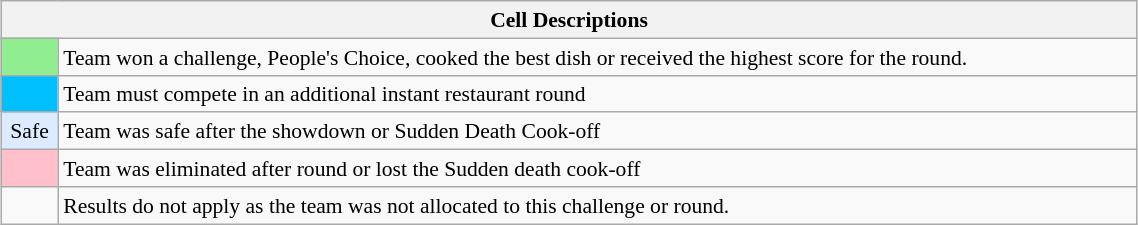<table class="wikitable" style="margin: auto; text-align: left; font-size: 90%; line-height:18px; width:60%">
<tr>
<th colspan="2">Cell Descriptions</th>
</tr>
<tr>
<td style="background:lightgreen; text-align:center"></td>
<td>Team won a challenge, People's Choice, cooked the best dish or received the highest score for the round.</td>
</tr>
<tr>
<td style="background:deepskyblue; text-align:center"></td>
<td>Team must compete in an additional instant restaurant round</td>
</tr>
<tr>
<td style="background:#DCEBFF; text-align:center">Safe</td>
<td>Team was safe after the showdown or Sudden Death Cook-off</td>
</tr>
<tr>
<td style="background:pink; text-align:center"></td>
<td>Team was eliminated after round or lost the Sudden death cook-off</td>
</tr>
<tr>
<td></td>
<td>Results do not apply as the team was not allocated to this challenge or round.</td>
</tr>
</table>
